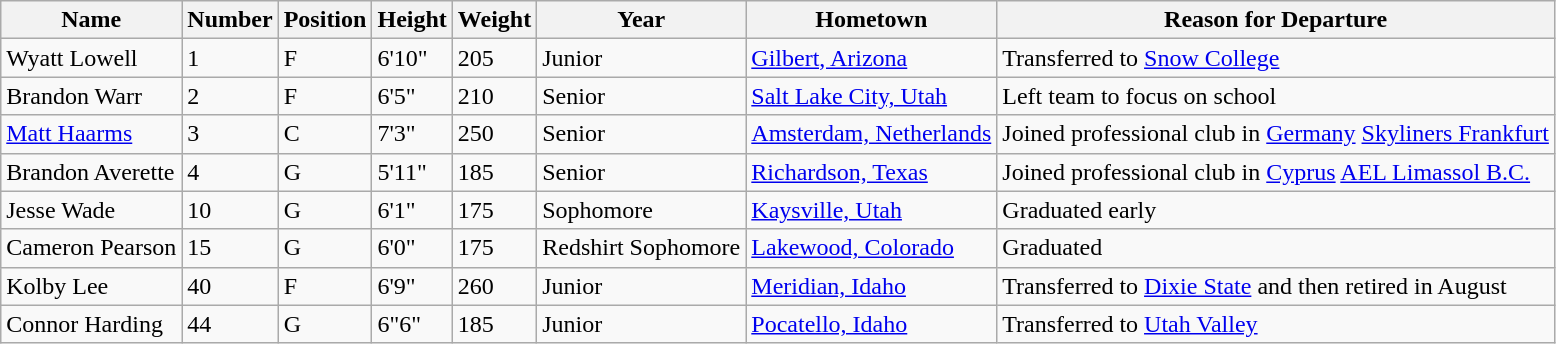<table class="wikitable">
<tr>
<th>Name</th>
<th>Number</th>
<th>Position</th>
<th>Height</th>
<th>Weight</th>
<th>Year</th>
<th>Hometown</th>
<th>Reason for Departure</th>
</tr>
<tr>
<td>Wyatt Lowell</td>
<td>1</td>
<td>F</td>
<td>6'10"</td>
<td>205</td>
<td>Junior</td>
<td><a href='#'>Gilbert, Arizona</a></td>
<td>Transferred to <a href='#'>Snow College</a></td>
</tr>
<tr>
<td>Brandon Warr</td>
<td>2</td>
<td>F</td>
<td>6'5"</td>
<td>210</td>
<td>Senior</td>
<td><a href='#'>Salt Lake City, Utah</a></td>
<td>Left team to focus on school</td>
</tr>
<tr>
<td><a href='#'>Matt Haarms</a></td>
<td>3</td>
<td>C</td>
<td>7'3"</td>
<td>250</td>
<td>Senior</td>
<td><a href='#'>Amsterdam, Netherlands</a></td>
<td>Joined professional club in <a href='#'>Germany</a> <a href='#'>Skyliners Frankfurt</a></td>
</tr>
<tr>
<td>Brandon Averette</td>
<td>4</td>
<td>G</td>
<td>5'11"</td>
<td>185</td>
<td>Senior</td>
<td><a href='#'>Richardson, Texas</a></td>
<td>Joined professional club in <a href='#'>Cyprus</a> <a href='#'>AEL Limassol B.C.</a></td>
</tr>
<tr>
<td>Jesse Wade</td>
<td>10</td>
<td>G</td>
<td>6'1"</td>
<td>175</td>
<td>Sophomore</td>
<td><a href='#'>Kaysville, Utah</a></td>
<td>Graduated early</td>
</tr>
<tr>
<td>Cameron Pearson</td>
<td>15</td>
<td>G</td>
<td>6'0"</td>
<td>175</td>
<td>Redshirt Sophomore</td>
<td><a href='#'>Lakewood, Colorado</a></td>
<td>Graduated</td>
</tr>
<tr>
<td>Kolby Lee</td>
<td>40</td>
<td>F</td>
<td>6'9"</td>
<td>260</td>
<td>Junior</td>
<td><a href='#'>Meridian, Idaho</a></td>
<td>Transferred to <a href='#'>Dixie State</a> and then retired in August</td>
</tr>
<tr>
<td>Connor Harding</td>
<td>44</td>
<td>G</td>
<td>6"6"</td>
<td>185</td>
<td>Junior</td>
<td><a href='#'>Pocatello, Idaho</a></td>
<td>Transferred to <a href='#'>Utah Valley</a></td>
</tr>
</table>
